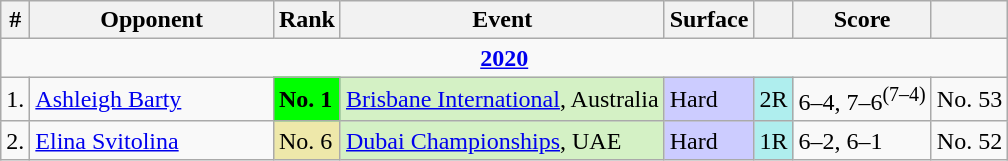<table class="wikitable sortable">
<tr>
<th>#</th>
<th width="155">Opponent</th>
<th>Rank</th>
<th>Event</th>
<th>Surface</th>
<th></th>
<th>Score</th>
<th></th>
</tr>
<tr>
<td colspan="8" style="text-align:center"><strong><a href='#'>2020</a></strong></td>
</tr>
<tr>
<td>1.</td>
<td> <a href='#'>Ashleigh Barty</a></td>
<td bgcolor="lime"><strong>No. 1</strong></td>
<td bgcolor="d4f1c5"><a href='#'>Brisbane International</a>, Australia</td>
<td bgcolor="ccccff">Hard</td>
<td bgcolor="afeeee">2R</td>
<td>6–4, 7–6<sup>(7–4)</sup></td>
<td>No. 53</td>
</tr>
<tr>
<td>2.</td>
<td> <a href='#'>Elina Svitolina</a></td>
<td bgcolor="eee8aa">No. 6</td>
<td bgcolor="d4f1c5"><a href='#'>Dubai Championships</a>, UAE</td>
<td bgcolor="ccccff">Hard</td>
<td bgcolor="afeeee">1R</td>
<td>6–2, 6–1</td>
<td>No. 52</td>
</tr>
</table>
